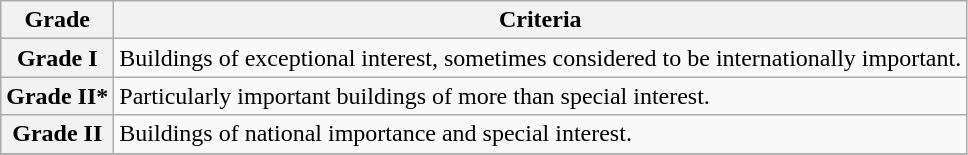<table class="wikitable" border="1">
<tr>
<th>Grade</th>
<th>Criteria</th>
</tr>
<tr>
<th>Grade I</th>
<td>Buildings of exceptional interest, sometimes considered to be internationally important.</td>
</tr>
<tr>
<th>Grade II*</th>
<td>Particularly important buildings of more than special interest.</td>
</tr>
<tr>
<th>Grade II</th>
<td>Buildings of national importance and special interest.</td>
</tr>
<tr>
</tr>
</table>
